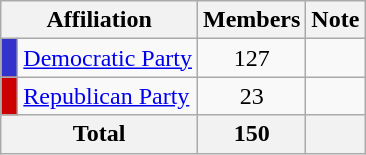<table class="wikitable">
<tr>
<th colspan="2" align="center" valign="bottom">Affiliation</th>
<th valign="bottom">Members</th>
<th valign="bottom">Note</th>
</tr>
<tr>
<td bgcolor="#3333CC"> </td>
<td><a href='#'>Democratic Party</a></td>
<td align="center">127</td>
<td></td>
</tr>
<tr>
<td bgcolor="#CC0000"> </td>
<td><a href='#'>Republican Party</a></td>
<td align="center">23</td>
<td></td>
</tr>
<tr>
<th colspan="2" align="center"><strong>Total</strong></th>
<th align="center"><strong>150</strong></th>
<th></th>
</tr>
</table>
